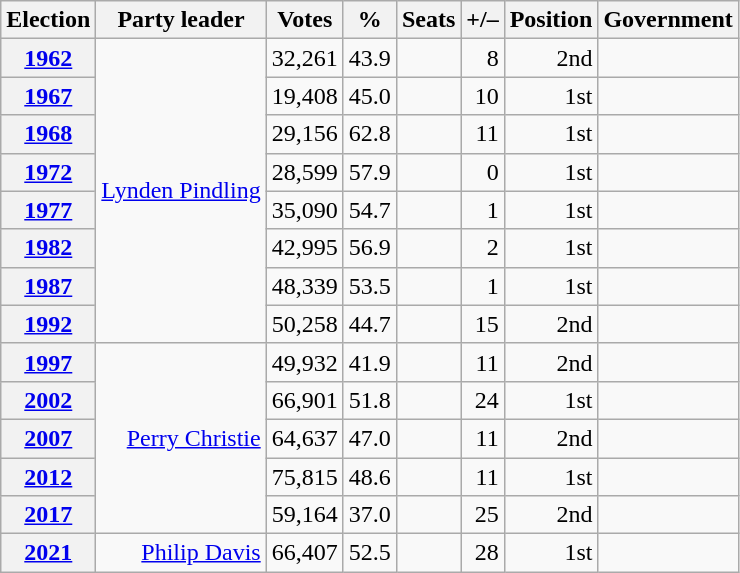<table class=wikitable style="text-align: right;">
<tr>
<th>Election</th>
<th>Party leader</th>
<th>Votes</th>
<th>%</th>
<th>Seats</th>
<th>+/–</th>
<th>Position</th>
<th>Government</th>
</tr>
<tr>
<th><a href='#'>1962</a></th>
<td rowspan="8"><a href='#'>Lynden Pindling</a></td>
<td>32,261</td>
<td>43.9</td>
<td></td>
<td> 8</td>
<td> 2nd</td>
<td></td>
</tr>
<tr>
<th><a href='#'>1967</a></th>
<td>19,408</td>
<td>45.0</td>
<td></td>
<td> 10</td>
<td> 1st</td>
<td></td>
</tr>
<tr>
<th><a href='#'>1968</a></th>
<td>29,156</td>
<td>62.8</td>
<td></td>
<td> 11</td>
<td> 1st</td>
<td></td>
</tr>
<tr>
<th><a href='#'>1972</a></th>
<td>28,599</td>
<td>57.9</td>
<td></td>
<td> 0</td>
<td> 1st</td>
<td></td>
</tr>
<tr>
<th><a href='#'>1977</a></th>
<td>35,090</td>
<td>54.7</td>
<td></td>
<td> 1</td>
<td> 1st</td>
<td></td>
</tr>
<tr>
<th><a href='#'>1982</a></th>
<td>42,995</td>
<td>56.9</td>
<td></td>
<td> 2</td>
<td> 1st</td>
<td></td>
</tr>
<tr>
<th><a href='#'>1987</a></th>
<td>48,339</td>
<td>53.5</td>
<td></td>
<td> 1</td>
<td> 1st</td>
<td></td>
</tr>
<tr>
<th><a href='#'>1992</a></th>
<td>50,258</td>
<td>44.7</td>
<td></td>
<td> 15</td>
<td> 2nd</td>
<td></td>
</tr>
<tr>
<th><a href='#'>1997</a></th>
<td rowspan="5"><a href='#'>Perry Christie</a></td>
<td>49,932</td>
<td>41.9</td>
<td></td>
<td> 11</td>
<td> 2nd</td>
<td></td>
</tr>
<tr>
<th><a href='#'>2002</a></th>
<td>66,901</td>
<td>51.8</td>
<td></td>
<td> 24</td>
<td> 1st</td>
<td></td>
</tr>
<tr>
<th><a href='#'>2007</a></th>
<td>64,637</td>
<td>47.0</td>
<td></td>
<td> 11</td>
<td> 2nd</td>
<td></td>
</tr>
<tr>
<th><a href='#'>2012</a></th>
<td>75,815</td>
<td>48.6</td>
<td></td>
<td> 11</td>
<td> 1st</td>
<td></td>
</tr>
<tr>
<th><a href='#'>2017</a></th>
<td>59,164</td>
<td>37.0</td>
<td></td>
<td> 25</td>
<td> 2nd</td>
<td></td>
</tr>
<tr>
<th><a href='#'>2021</a></th>
<td><a href='#'>Philip Davis</a></td>
<td>66,407</td>
<td>52.5</td>
<td></td>
<td> 28</td>
<td> 1st</td>
<td></td>
</tr>
</table>
